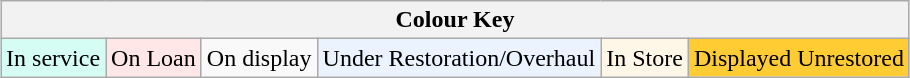<table class="wikitable" style="margin:1em auto;">
<tr>
<th colspan="6">Colour Key</th>
</tr>
<tr align=center>
<td bgcolor=#d5fdf4>In service</td>
<td bgcolor=#fee7e6>On Loan</td>
<td>On display</td>
<td bgcolor=#eaf3ff>Under Restoration/Overhaul</td>
<td bgcolor=#fef6e7>In Store</td>
<td bgcolor=#fc3>Displayed Unrestored</td>
</tr>
</table>
